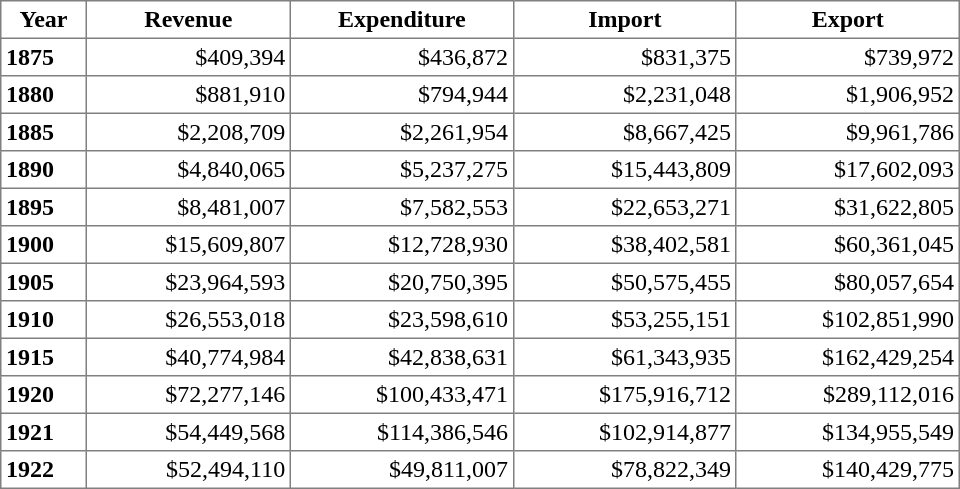<table class="toccolours sortable" border="1" cellpadding="3" style="border-collapse:collapse; width:40em">
<tr>
<th width="50">Year</th>
<th>Revenue</th>
<th>Expenditure</th>
<th>Import</th>
<th>Export</th>
</tr>
<tr>
<td align="centre"><strong>1875</strong></td>
<td align="right">$409,394</td>
<td align="right">$436,872</td>
<td align="right">$831,375</td>
<td align="right">$739,972</td>
</tr>
<tr>
<td align="centre"><strong>1880</strong></td>
<td align="right">$881,910</td>
<td align="right">$794,944</td>
<td align="right">$2,231,048</td>
<td align="right">$1,906,952</td>
</tr>
<tr>
<td align="centre"><strong>1885</strong></td>
<td align="right">$2,208,709</td>
<td align="right">$2,261,954</td>
<td align="right">$8,667,425</td>
<td align="right">$9,961,786</td>
</tr>
<tr>
<td align="centre"><strong>1890</strong></td>
<td align="right">$4,840,065</td>
<td align="right">$5,237,275</td>
<td align="right">$15,443,809</td>
<td align="right">$17,602,093</td>
</tr>
<tr>
<td align="centre"><strong>1895</strong></td>
<td align="right">$8,481,007</td>
<td align="right">$7,582,553</td>
<td align="right">$22,653,271</td>
<td align="right">$31,622,805</td>
</tr>
<tr>
<td align="centre"><strong>1900</strong></td>
<td align="right">$15,609,807</td>
<td align="right">$12,728,930</td>
<td align="right">$38,402,581</td>
<td align="right">$60,361,045</td>
</tr>
<tr>
<td align="centre"><strong>1905</strong></td>
<td align="right">$23,964,593</td>
<td align="right">$20,750,395</td>
<td align="right">$50,575,455</td>
<td align="right">$80,057,654</td>
</tr>
<tr>
<td align="centre"><strong>1910</strong></td>
<td align="right">$26,553,018</td>
<td align="right">$23,598,610</td>
<td align="right">$53,255,151</td>
<td align="right">$102,851,990</td>
</tr>
<tr>
<td align="centre"><strong>1915</strong></td>
<td align="right">$40,774,984</td>
<td align="right">$42,838,631</td>
<td align="right">$61,343,935</td>
<td align="right">$162,429,254</td>
</tr>
<tr>
<td align="centre"><strong>1920</strong></td>
<td align="right">$72,277,146</td>
<td align="right">$100,433,471</td>
<td align="right">$175,916,712</td>
<td align="right">$289,112,016</td>
</tr>
<tr>
<td align="centre"><strong>1921</strong></td>
<td align="right">$54,449,568</td>
<td align="right">$114,386,546</td>
<td align="right">$102,914,877</td>
<td align="right">$134,955,549</td>
</tr>
<tr>
<td align="centre"><strong>1922</strong></td>
<td align="right">$52,494,110</td>
<td align="right">$49,811,007</td>
<td align="right">$78,822,349</td>
<td align="right">$140,429,775</td>
</tr>
</table>
